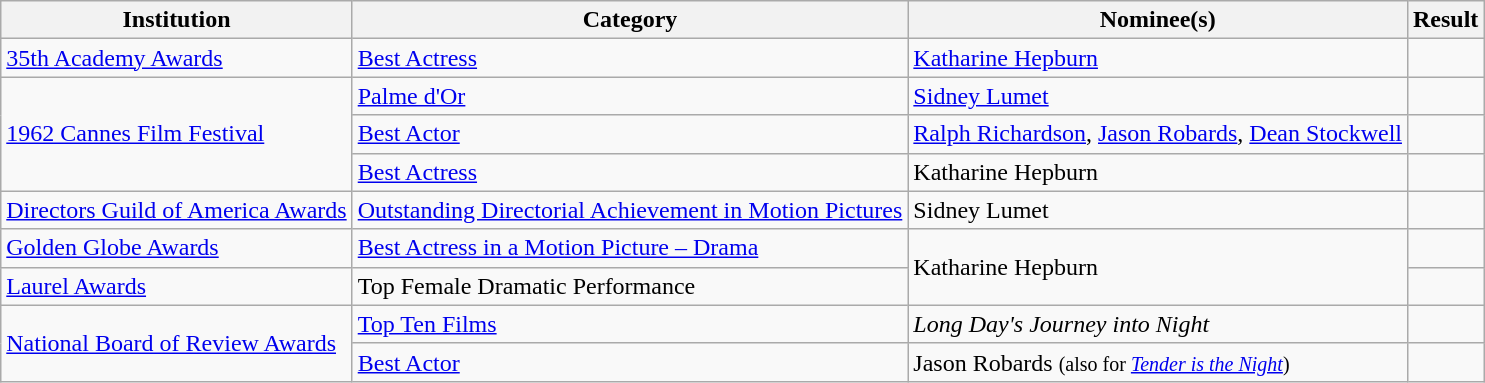<table class="wikitable plainrowheaders">
<tr>
<th>Institution</th>
<th>Category</th>
<th>Nominee(s)</th>
<th>Result</th>
</tr>
<tr>
<td><a href='#'>35th Academy Awards</a></td>
<td><a href='#'>Best Actress</a></td>
<td><a href='#'>Katharine Hepburn</a></td>
<td></td>
</tr>
<tr>
<td rowspan="3"><a href='#'>1962 Cannes Film Festival</a></td>
<td><a href='#'>Palme d'Or</a></td>
<td><a href='#'>Sidney Lumet</a></td>
<td></td>
</tr>
<tr>
<td><a href='#'>Best Actor</a></td>
<td><a href='#'>Ralph Richardson</a>, <a href='#'>Jason Robards</a>, <a href='#'>Dean Stockwell</a></td>
<td></td>
</tr>
<tr>
<td><a href='#'>Best Actress</a></td>
<td>Katharine Hepburn</td>
<td></td>
</tr>
<tr>
<td><a href='#'>Directors Guild of America Awards</a></td>
<td><a href='#'>Outstanding Directorial Achievement in Motion Pictures</a></td>
<td>Sidney Lumet</td>
<td></td>
</tr>
<tr>
<td><a href='#'>Golden Globe Awards</a></td>
<td><a href='#'>Best Actress in a Motion Picture – Drama</a></td>
<td rowspan="2">Katharine Hepburn</td>
<td></td>
</tr>
<tr>
<td><a href='#'>Laurel Awards</a></td>
<td>Top Female Dramatic Performance</td>
<td></td>
</tr>
<tr>
<td rowspan="2"><a href='#'>National Board of Review Awards</a></td>
<td><a href='#'>Top Ten Films</a></td>
<td><em>Long Day's Journey into Night</em></td>
<td></td>
</tr>
<tr>
<td><a href='#'>Best Actor</a></td>
<td>Jason Robards <small>(also for <em><a href='#'>Tender is the Night</a></em>)</small></td>
<td></td>
</tr>
</table>
